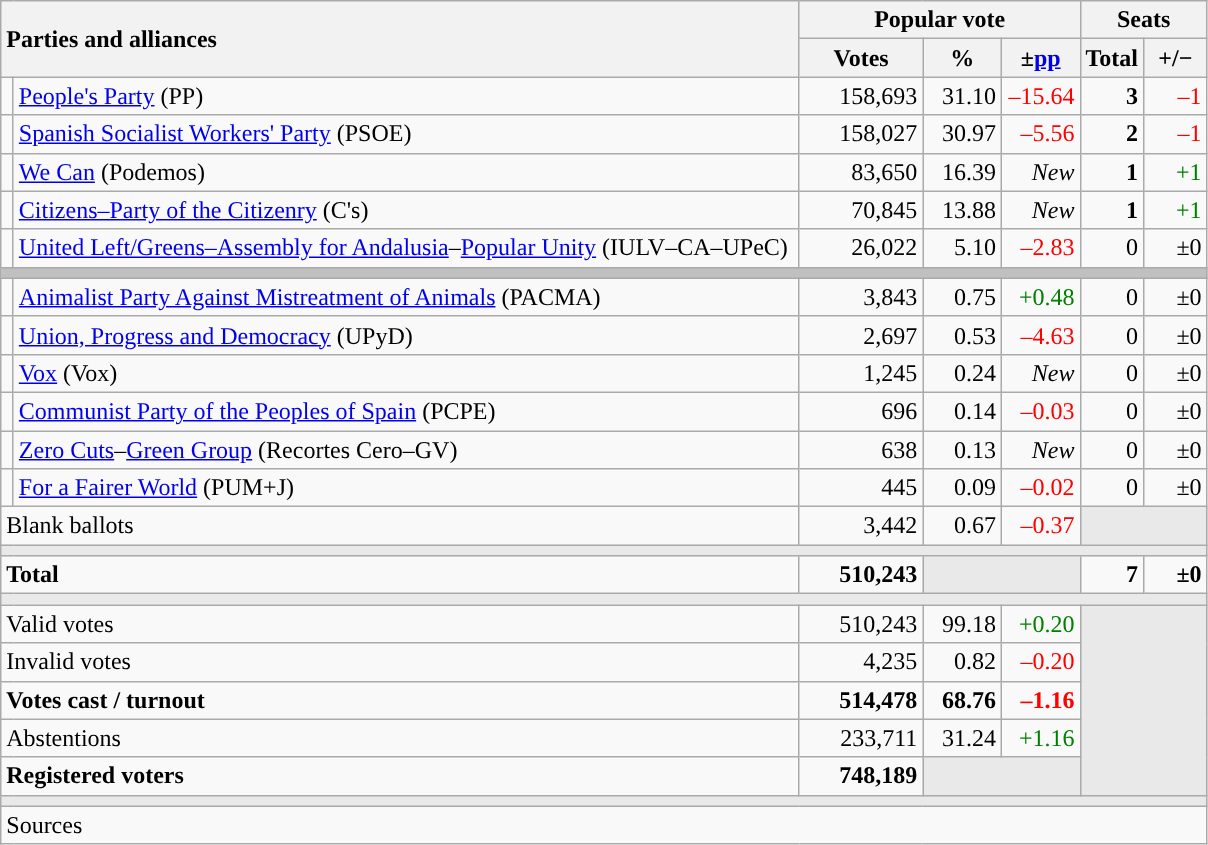<table class="wikitable" style="text-align:right;">
<tr>
<th style="text-align:left;" rowspan="2" colspan="2" width="525">Parties and alliances</th>
<th colspan="3">Popular vote</th>
<th colspan="2">Seats</th>
</tr>
<tr>
<th width="75">Votes</th>
<th width="45">%</th>
<th width="45">±<a href='#'>pp</a></th>
<th width="35">Total</th>
<th width="35">+/−</th>
</tr>
<tr>
<td width="1" style="color:inherit;background:"></td>
<td align="left"><a href='#'>People's Party</a> (PP)</td>
<td>158,693</td>
<td>31.10</td>
<td style="color:red;">–15.64</td>
<td><strong>3</strong></td>
<td style="color:red;">–1</td>
</tr>
<tr>
<td style="color:inherit;background:"></td>
<td align="left"><a href='#'>Spanish Socialist Workers' Party</a> (PSOE)</td>
<td>158,027</td>
<td>30.97</td>
<td style="color:red;">–5.56</td>
<td><strong>2</strong></td>
<td style="color:red;">–1</td>
</tr>
<tr>
<td style="color:inherit;background:"></td>
<td align="left"><a href='#'>We Can</a> (Podemos)</td>
<td>83,650</td>
<td>16.39</td>
<td><em>New</em></td>
<td><strong>1</strong></td>
<td style="color:green;">+1</td>
</tr>
<tr>
<td style="color:inherit;background:"></td>
<td align="left"><a href='#'>Citizens–Party of the Citizenry</a> (C's)</td>
<td>70,845</td>
<td>13.88</td>
<td><em>New</em></td>
<td><strong>1</strong></td>
<td style="color:green;">+1</td>
</tr>
<tr>
<td style="color:inherit;background:"></td>
<td align="left"><a href='#'>United Left/Greens–Assembly for Andalusia</a>–<a href='#'>Popular Unity</a> (IULV–CA–UPeC)</td>
<td>26,022</td>
<td>5.10</td>
<td style="color:red;">–2.83</td>
<td>0</td>
<td>±0</td>
</tr>
<tr>
<td colspan="7" bgcolor="#C0C0C0"></td>
</tr>
<tr>
<td style="color:inherit;background:"></td>
<td align="left"><a href='#'>Animalist Party Against Mistreatment of Animals</a> (PACMA)</td>
<td>3,843</td>
<td>0.75</td>
<td style="color:green;">+0.48</td>
<td>0</td>
<td>±0</td>
</tr>
<tr>
<td style="color:inherit;background:"></td>
<td align="left"><a href='#'>Union, Progress and Democracy</a> (UPyD)</td>
<td>2,697</td>
<td>0.53</td>
<td style="color:red;">–4.63</td>
<td>0</td>
<td>±0</td>
</tr>
<tr>
<td style="color:inherit;background:"></td>
<td align="left"><a href='#'>Vox</a> (Vox)</td>
<td>1,245</td>
<td>0.24</td>
<td><em>New</em></td>
<td>0</td>
<td>±0</td>
</tr>
<tr>
<td style="color:inherit;background:"></td>
<td align="left"><a href='#'>Communist Party of the Peoples of Spain</a> (PCPE)</td>
<td>696</td>
<td>0.14</td>
<td style="color:red;">–0.03</td>
<td>0</td>
<td>±0</td>
</tr>
<tr>
<td style="color:inherit;background:"></td>
<td align="left"><a href='#'>Zero Cuts</a>–<a href='#'>Green Group</a> (Recortes Cero–GV)</td>
<td>638</td>
<td>0.13</td>
<td><em>New</em></td>
<td>0</td>
<td>±0</td>
</tr>
<tr>
<td style="color:inherit;background:"></td>
<td align="left"><a href='#'>For a Fairer World</a> (PUM+J)</td>
<td>445</td>
<td>0.09</td>
<td style="color:red;">–0.02</td>
<td>0</td>
<td>±0</td>
</tr>
<tr>
<td align="left" colspan="2">Blank ballots</td>
<td>3,442</td>
<td>0.67</td>
<td style="color:red;">–0.37</td>
<td bgcolor="#E9E9E9" colspan="2"></td>
</tr>
<tr>
<td colspan="7" bgcolor="#E9E9E9"></td>
</tr>
<tr style="font-weight:bold;">
<td align="left" colspan="2">Total</td>
<td>510,243</td>
<td bgcolor="#E9E9E9" colspan="2"></td>
<td>7</td>
<td>±0</td>
</tr>
<tr>
<td colspan="7" bgcolor="#E9E9E9"></td>
</tr>
<tr>
<td align="left" colspan="2">Valid votes</td>
<td>510,243</td>
<td>99.18</td>
<td style="color:green;">+0.20</td>
<td bgcolor="#E9E9E9" colspan="2" rowspan="5"></td>
</tr>
<tr>
<td align="left" colspan="2">Invalid votes</td>
<td>4,235</td>
<td>0.82</td>
<td style="color:red;">–0.20</td>
</tr>
<tr style="font-weight:bold;">
<td align="left" colspan="2">Votes cast / turnout</td>
<td>514,478</td>
<td>68.76</td>
<td style="color:red;">–1.16</td>
</tr>
<tr>
<td align="left" colspan="2">Abstentions</td>
<td>233,711</td>
<td>31.24</td>
<td style="color:green;">+1.16</td>
</tr>
<tr style="font-weight:bold;">
<td align="left" colspan="2">Registered voters</td>
<td>748,189</td>
<td bgcolor="#E9E9E9" colspan="2"></td>
</tr>
<tr>
<td colspan="7" bgcolor="#E9E9E9"></td>
</tr>
<tr>
<td align="left" colspan="7">Sources</td>
</tr>
</table>
